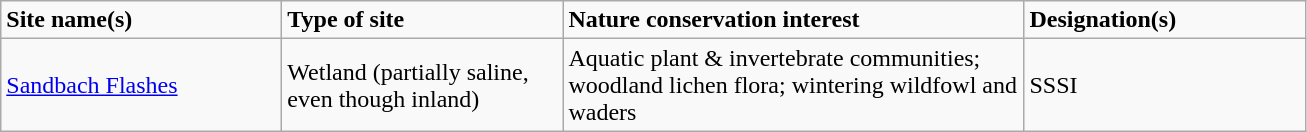<table class="wikitable">
<tr>
<td style="width:180px"><strong>Site name(s)</strong></td>
<td style="width:180px"><strong>Type of site</strong></td>
<td style="width:300px"><strong>Nature conservation interest</strong></td>
<td style="width:180px"><strong>Designation(s)</strong></td>
</tr>
<tr>
<td><a href='#'>Sandbach Flashes</a></td>
<td>Wetland (partially saline, even though inland)</td>
<td>Aquatic plant & invertebrate communities; woodland lichen flora; wintering wildfowl and waders</td>
<td>SSSI</td>
</tr>
</table>
